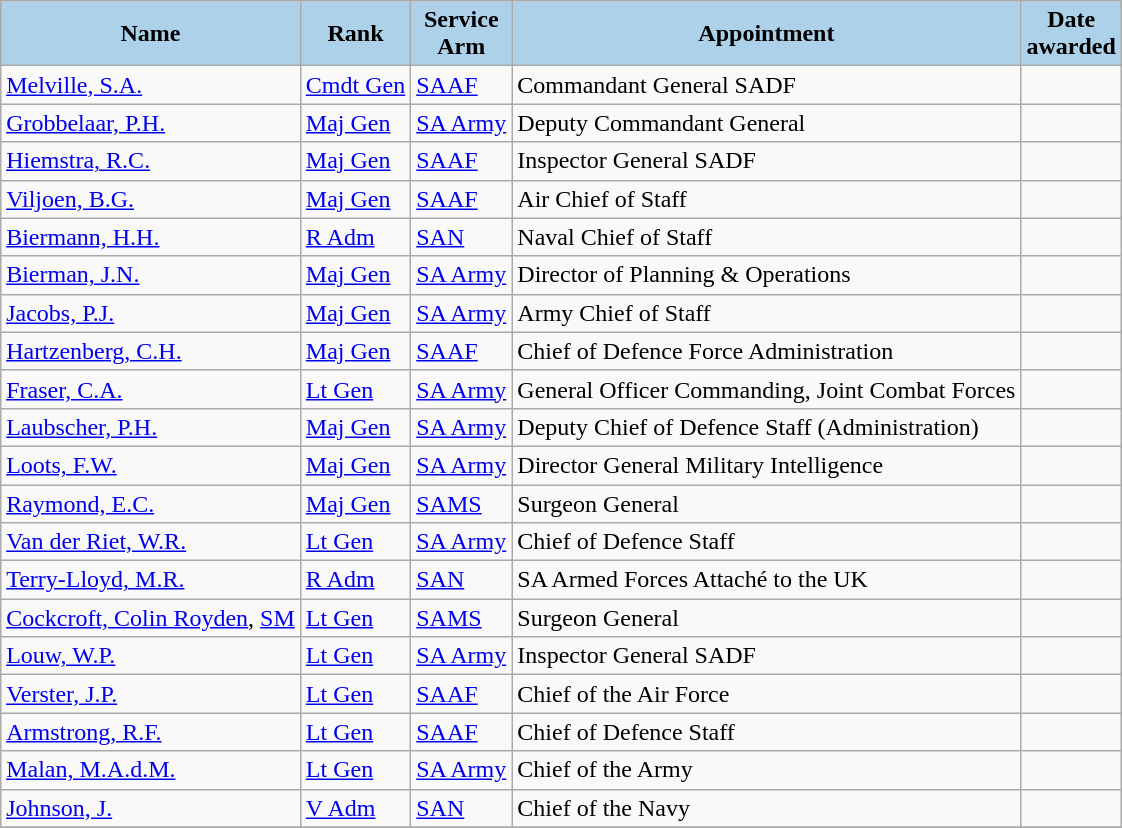<table class="wikitable sortable" style="margin:0.5em auto; font-size:100%;">
<tr>
<th style="background-color: #ACD1E9;" "text-align: left;">Name</th>
<th style="background-color: #ACD1E9;" "text-align: left;">Rank</th>
<th style="background-color: #ACD1E9;" "text-align: left;">Service<br>Arm</th>
<th style="background-color: #ACD1E9;" "text-align: left;">Appointment</th>
<th style="background-color: #ACD1E9;" "text-align: left;">Date<br>awarded</th>
</tr>
<tr>
<td><a href='#'>Melville, S.A.</a></td>
<td data-sort-value="1"><a href='#'>Cmdt Gen</a></td>
<td><a href='#'>SAAF</a></td>
<td>Commandant General SADF</td>
<td></td>
</tr>
<tr>
<td><a href='#'>Grobbelaar, P.H.</a></td>
<td data-sort-value="3"><a href='#'>Maj Gen</a></td>
<td><a href='#'>SA Army</a></td>
<td>Deputy Commandant General</td>
<td></td>
</tr>
<tr>
<td><a href='#'>Hiemstra, R.C.</a></td>
<td data-sort-value="3"><a href='#'>Maj Gen</a></td>
<td><a href='#'>SAAF</a></td>
<td>Inspector General SADF</td>
<td></td>
</tr>
<tr>
<td><a href='#'>Viljoen, B.G.</a></td>
<td data-sort-value="3"><a href='#'>Maj Gen</a></td>
<td><a href='#'>SAAF</a></td>
<td>Air Chief of Staff</td>
<td></td>
</tr>
<tr>
<td><a href='#'>Biermann, H.H.</a></td>
<td data-sort-value="3"><a href='#'>R Adm</a></td>
<td><a href='#'>SAN</a></td>
<td>Naval Chief of Staff</td>
<td></td>
</tr>
<tr>
<td><a href='#'>Bierman, J.N.</a></td>
<td data-sort-value="3"><a href='#'>Maj Gen</a></td>
<td><a href='#'>SA Army</a></td>
<td>Director of Planning & Operations</td>
<td></td>
</tr>
<tr>
<td><a href='#'>Jacobs, P.J.</a></td>
<td data-sort-value="3"><a href='#'>Maj Gen</a></td>
<td><a href='#'>SA Army</a></td>
<td>Army Chief of Staff</td>
<td></td>
</tr>
<tr>
<td><a href='#'>Hartzenberg, C.H.</a></td>
<td data-sort-value="3"><a href='#'>Maj Gen</a></td>
<td><a href='#'>SAAF</a></td>
<td>Chief of Defence Force Administration</td>
<td></td>
</tr>
<tr>
<td><a href='#'>Fraser, C.A.</a></td>
<td data-sort-value="2"><a href='#'>Lt Gen</a></td>
<td><a href='#'>SA Army</a></td>
<td>General Officer Commanding, Joint Combat Forces</td>
<td></td>
</tr>
<tr>
<td><a href='#'>Laubscher, P.H.</a></td>
<td data-sort-value="3"><a href='#'>Maj Gen</a></td>
<td><a href='#'>SA Army</a></td>
<td>Deputy Chief of Defence Staff (Administration)</td>
<td></td>
</tr>
<tr>
<td><a href='#'>Loots, F.W.</a></td>
<td data-sort-value="3"><a href='#'>Maj Gen</a></td>
<td><a href='#'>SA Army</a></td>
<td>Director General Military Intelligence</td>
<td></td>
</tr>
<tr>
<td><a href='#'>Raymond, E.C.</a></td>
<td data-sort-value="3"><a href='#'>Maj Gen</a></td>
<td><a href='#'>SAMS</a></td>
<td>Surgeon General</td>
<td></td>
</tr>
<tr>
<td><a href='#'>Van der Riet, W.R.</a></td>
<td data-sort-value="2"><a href='#'>Lt Gen</a></td>
<td><a href='#'>SA Army</a></td>
<td>Chief of Defence Staff</td>
<td></td>
</tr>
<tr>
<td><a href='#'>Terry-Lloyd, M.R.</a></td>
<td data-sort-value="3"><a href='#'>R Adm</a></td>
<td><a href='#'>SAN</a></td>
<td>SA Armed Forces Attaché to the UK</td>
<td></td>
</tr>
<tr>
<td><a href='#'>Cockcroft, Colin Royden</a>, <a href='#'>SM</a></td>
<td data-sort-value="2"><a href='#'>Lt Gen</a></td>
<td><a href='#'>SAMS</a></td>
<td>Surgeon General</td>
<td></td>
</tr>
<tr>
<td><a href='#'>Louw, W.P.</a></td>
<td data-sort-value="2"><a href='#'>Lt Gen</a></td>
<td><a href='#'>SA Army</a></td>
<td>Inspector General SADF</td>
<td></td>
</tr>
<tr>
<td><a href='#'>Verster, J.P.</a></td>
<td data-sort-value="2"><a href='#'>Lt Gen</a></td>
<td><a href='#'>SAAF</a></td>
<td>Chief of the Air Force</td>
<td></td>
</tr>
<tr>
<td><a href='#'>Armstrong, R.F.</a></td>
<td data-sort-value="2"><a href='#'>Lt Gen</a></td>
<td><a href='#'>SAAF</a></td>
<td>Chief of Defence Staff</td>
<td></td>
</tr>
<tr>
<td><a href='#'>Malan, M.A.d.M.</a></td>
<td data-sort-value="2"><a href='#'>Lt Gen</a></td>
<td><a href='#'>SA Army</a></td>
<td>Chief of the Army</td>
<td></td>
</tr>
<tr>
<td><a href='#'>Johnson, J.</a></td>
<td data-sort-value="2"><a href='#'>V Adm</a></td>
<td><a href='#'>SAN</a></td>
<td>Chief of the Navy</td>
<td></td>
</tr>
<tr>
</tr>
</table>
